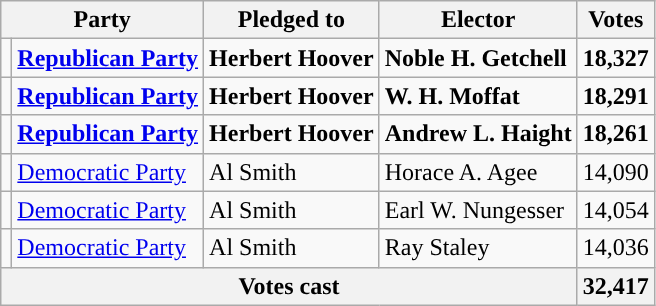<table class="wikitable">
<tr>
<th colspan=2>Party</th>
<th>Pledged to</th>
<th>Elector</th>
<th>Votes</th>
</tr>
<tr style="font-weight:bold">
<td></td>
<td><a href='#'>Republican Party</a></td>
<td>Herbert Hoover</td>
<td>Noble H. Getchell</td>
<td align="right">18,327</td>
</tr>
<tr style="font-weight:bold">
<td></td>
<td><a href='#'>Republican Party</a></td>
<td>Herbert Hoover</td>
<td>W. H. Moffat</td>
<td align="right">18,291</td>
</tr>
<tr style="font-weight:bold">
<td></td>
<td><a href='#'>Republican Party</a></td>
<td>Herbert Hoover</td>
<td>Andrew L. Haight</td>
<td align="right">18,261</td>
</tr>
<tr>
<td></td>
<td><a href='#'>Democratic Party</a></td>
<td>Al Smith</td>
<td>Horace A. Agee</td>
<td align="right">14,090</td>
</tr>
<tr>
<td></td>
<td><a href='#'>Democratic Party</a></td>
<td>Al Smith</td>
<td>Earl W. Nungesser</td>
<td align="right">14,054</td>
</tr>
<tr>
<td></td>
<td><a href='#'>Democratic Party</a></td>
<td>Al Smith</td>
<td>Ray Staley</td>
<td align="right">14,036</td>
</tr>
<tr>
<th colspan="4">Votes cast</th>
<th>32,417</th>
</tr>
</table>
